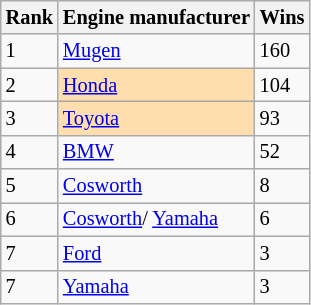<table class="wikitable sortable mw-collapsible mw-collapsed" style="font-size:85%;">
<tr>
<th>Rank</th>
<th>Engine manufacturer</th>
<th>Wins</th>
</tr>
<tr>
<td>1</td>
<td> <a href='#'>Mugen</a></td>
<td>160</td>
</tr>
<tr>
<td>2</td>
<td style="background:NavajoWhite;"> <a href='#'>Honda</a></td>
<td>104</td>
</tr>
<tr>
<td>3</td>
<td style="background:NavajoWhite;"> <a href='#'>Toyota</a></td>
<td>93</td>
</tr>
<tr>
<td>4</td>
<td> <a href='#'>BMW</a></td>
<td>52</td>
</tr>
<tr>
<td>5</td>
<td> <a href='#'>Cosworth</a></td>
<td>8</td>
</tr>
<tr>
<td>6</td>
<td> <a href='#'>Cosworth</a>/ <a href='#'>Yamaha</a></td>
<td>6</td>
</tr>
<tr>
<td>7</td>
<td> <a href='#'>Ford</a></td>
<td>3</td>
</tr>
<tr>
<td>7</td>
<td> <a href='#'>Yamaha</a></td>
<td>3</td>
</tr>
</table>
